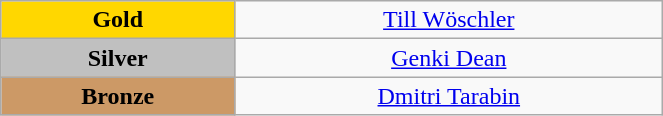<table class="wikitable" style="text-align:center; " width="35%">
<tr>
<td bgcolor="gold"><strong>Gold</strong></td>
<td><a href='#'>Till Wöschler</a><br>  <small><em></em></small></td>
</tr>
<tr>
<td bgcolor="silver"><strong>Silver</strong></td>
<td><a href='#'>Genki Dean</a><br>  <small><em></em></small></td>
</tr>
<tr>
<td bgcolor="CC9966"><strong>Bronze</strong></td>
<td><a href='#'>Dmitri Tarabin</a><br>  <small><em></em></small></td>
</tr>
</table>
